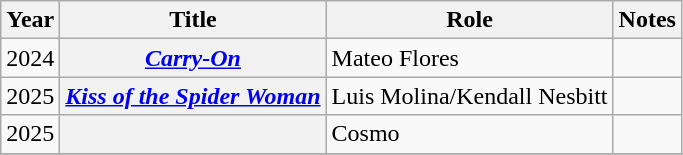<table class="wikitable plainrowheaders sortable">
<tr>
<th scope="col">Year</th>
<th scope="col">Title</th>
<th scope="col">Role</th>
<th scope="col" class="unsortable">Notes</th>
</tr>
<tr>
<td>2024</td>
<th scope="row"><em><a href='#'>Carry-On</a></em></th>
<td>Mateo Flores</td>
<td></td>
</tr>
<tr>
<td>2025</td>
<th scope="row"><em><a href='#'>Kiss of the Spider Woman</a></em></th>
<td>Luis Molina/Kendall Nesbitt</td>
<td></td>
</tr>
<tr>
<td>2025</td>
<th scope="row"></th>
<td>Cosmo</td>
<td></td>
</tr>
<tr>
</tr>
</table>
